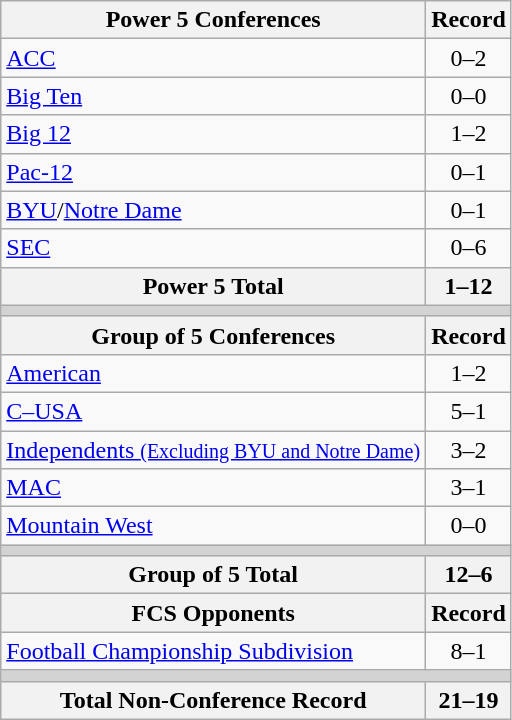<table class="wikitable">
<tr>
<th>Power 5 Conferences</th>
<th>Record</th>
</tr>
<tr>
<td><a href='#'>ACC</a></td>
<td align=center>0–2</td>
</tr>
<tr>
<td><a href='#'>Big Ten</a></td>
<td align=center>0–0</td>
</tr>
<tr>
<td><a href='#'>Big 12</a></td>
<td align=center>1–2</td>
</tr>
<tr>
<td><a href='#'>Pac-12</a></td>
<td align=center>0–1</td>
</tr>
<tr>
<td><a href='#'>BYU</a>/<a href='#'>Notre Dame</a></td>
<td align=center>0–1</td>
</tr>
<tr>
<td><a href='#'>SEC</a></td>
<td align=center>0–6</td>
</tr>
<tr>
<th>Power 5 Total</th>
<th>1–12</th>
</tr>
<tr>
<th colspan="2" style="background:lightgrey;"></th>
</tr>
<tr>
<th>Group of 5 Conferences</th>
<th>Record</th>
</tr>
<tr>
<td><a href='#'>American</a></td>
<td align=center>1–2</td>
</tr>
<tr>
<td><a href='#'>C–USA</a></td>
<td align=center>5–1</td>
</tr>
<tr>
<td><a href='#'>Independents <small>(Excluding BYU and Notre Dame)</small></a></td>
<td align=center>3–2</td>
</tr>
<tr>
<td><a href='#'>MAC</a></td>
<td align=center>3–1</td>
</tr>
<tr>
<td><a href='#'>Mountain West</a></td>
<td align=center>0–0</td>
</tr>
<tr>
<th colspan="2" style="background:lightgrey;"></th>
</tr>
<tr>
<th>Group of 5 Total</th>
<th>12–6</th>
</tr>
<tr>
<th>FCS Opponents</th>
<th>Record</th>
</tr>
<tr>
<td><a href='#'>Football Championship Subdivision</a></td>
<td align=center>8–1</td>
</tr>
<tr>
<th colspan="2" style="background:lightgrey;"></th>
</tr>
<tr>
<th>Total Non-Conference Record</th>
<th>21–19</th>
</tr>
</table>
